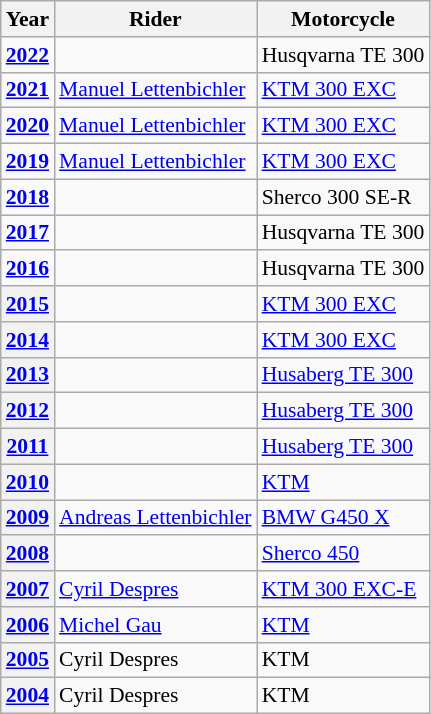<table class="wikitable" style="font-size:90%;">
<tr>
<th rowspan=1>Year</th>
<th rowspan=1>Rider</th>
<th rowspan=1>Motorcycle</th>
</tr>
<tr>
<td><a href='#'><strong>2022</strong></a></td>
<td></td>
<td>Husqvarna TE 300</td>
</tr>
<tr>
<td><a href='#'><strong>2021</strong></a></td>
<td> <a href='#'>Manuel Lettenbichler</a></td>
<td><a href='#'>KTM 300 EXC</a></td>
</tr>
<tr>
<td><a href='#'><strong>2020</strong></a></td>
<td> <a href='#'>Manuel Lettenbichler</a></td>
<td><a href='#'>KTM 300 EXC</a></td>
</tr>
<tr>
<td><a href='#'><strong>2019</strong></a></td>
<td> <a href='#'>Manuel Lettenbichler</a></td>
<td><a href='#'>KTM 300 EXC</a></td>
</tr>
<tr>
<td><a href='#'><strong>2018</strong></a></td>
<td></td>
<td>Sherco 300 SE-R</td>
</tr>
<tr>
<td><a href='#'><strong>2017</strong></a></td>
<td></td>
<td>Husqvarna TE 300</td>
</tr>
<tr>
<td><a href='#'><strong>2016</strong></a></td>
<td></td>
<td>Husqvarna TE 300</td>
</tr>
<tr>
<th><a href='#'>2015</a></th>
<td></td>
<td><a href='#'>KTM 300 EXC</a></td>
</tr>
<tr>
<th><a href='#'>2014</a></th>
<td></td>
<td><a href='#'>KTM 300 EXC</a></td>
</tr>
<tr>
<th><a href='#'>2013</a></th>
<td></td>
<td><a href='#'>Husaberg TE 300</a></td>
</tr>
<tr>
<th><a href='#'>2012</a></th>
<td></td>
<td><a href='#'>Husaberg TE 300</a></td>
</tr>
<tr>
<th><a href='#'>2011</a></th>
<td></td>
<td><a href='#'>Husaberg TE 300</a></td>
</tr>
<tr>
<th><a href='#'>2010</a></th>
<td></td>
<td><a href='#'>KTM</a></td>
</tr>
<tr>
<th><a href='#'>2009</a></th>
<td> <a href='#'>Andreas Lettenbichler</a></td>
<td><a href='#'>BMW G450 X</a></td>
</tr>
<tr>
<th><a href='#'>2008</a></th>
<td></td>
<td><a href='#'>Sherco 450</a></td>
</tr>
<tr>
<th><a href='#'>2007</a></th>
<td> <a href='#'>Cyril Despres</a></td>
<td><a href='#'>KTM 300 EXC-E</a></td>
</tr>
<tr>
<th><a href='#'>2006</a></th>
<td> <a href='#'>Michel Gau</a></td>
<td><a href='#'>KTM</a></td>
</tr>
<tr>
<th><a href='#'>2005</a></th>
<td> Cyril Despres</td>
<td>KTM</td>
</tr>
<tr>
<th><a href='#'>2004</a></th>
<td> Cyril Despres</td>
<td>KTM</td>
</tr>
</table>
